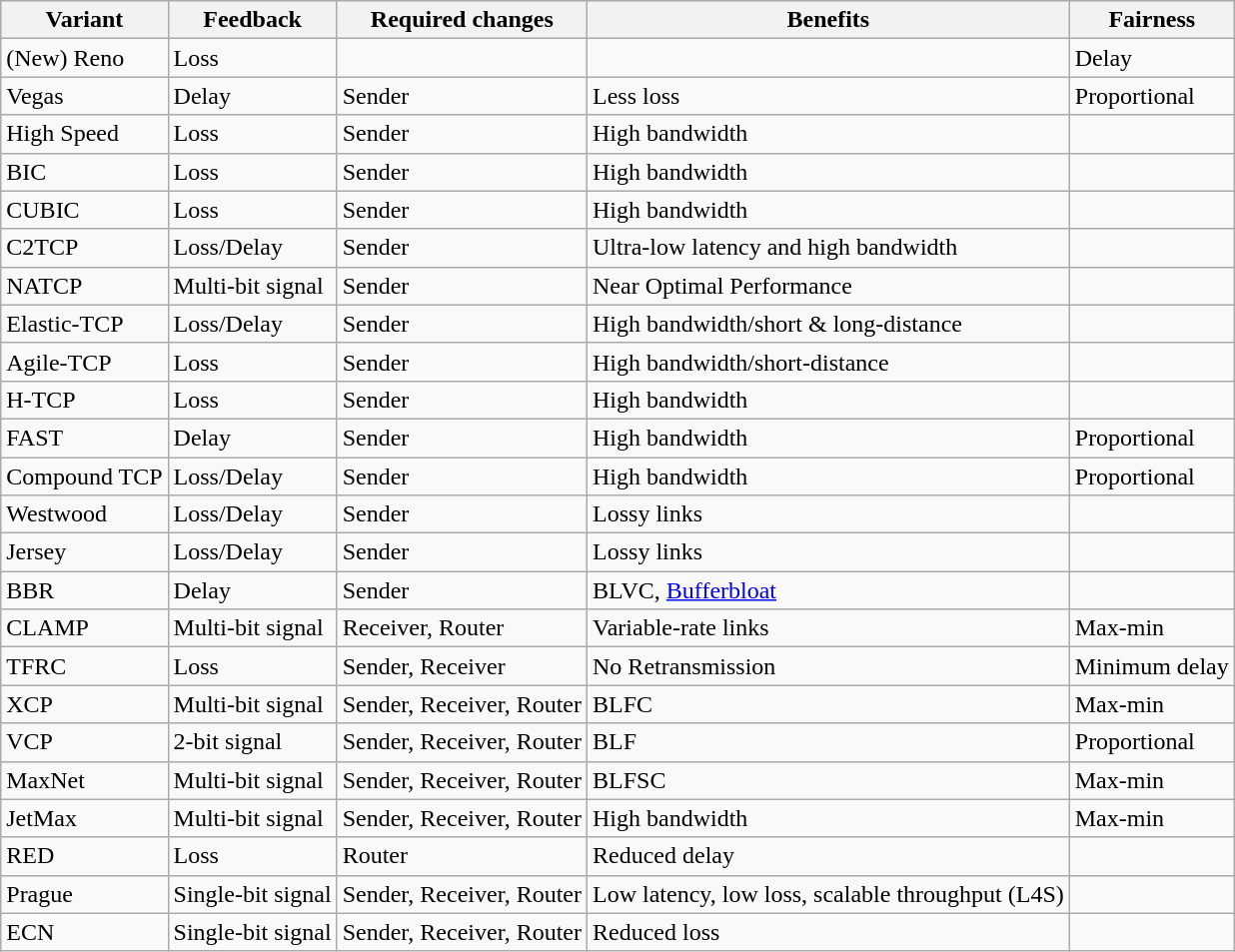<table class="wikitable sortable">
<tr>
<th>Variant</th>
<th>Feedback</th>
<th>Required changes</th>
<th>Benefits</th>
<th>Fairness</th>
</tr>
<tr>
<td>(New) Reno</td>
<td>Loss</td>
<td></td>
<td></td>
<td>Delay</td>
</tr>
<tr>
<td>Vegas</td>
<td>Delay</td>
<td>Sender</td>
<td>Less loss</td>
<td>Proportional</td>
</tr>
<tr>
<td>High Speed</td>
<td>Loss</td>
<td>Sender</td>
<td>High bandwidth</td>
<td></td>
</tr>
<tr>
<td>BIC</td>
<td>Loss</td>
<td>Sender</td>
<td>High bandwidth</td>
<td></td>
</tr>
<tr>
<td>CUBIC</td>
<td>Loss</td>
<td>Sender</td>
<td>High bandwidth</td>
<td></td>
</tr>
<tr>
<td>C2TCP</td>
<td>Loss/Delay</td>
<td>Sender</td>
<td>Ultra-low latency and high bandwidth</td>
<td></td>
</tr>
<tr>
<td>NATCP</td>
<td>Multi-bit signal</td>
<td>Sender</td>
<td>Near Optimal Performance</td>
<td></td>
</tr>
<tr>
<td>Elastic-TCP</td>
<td>Loss/Delay</td>
<td>Sender</td>
<td>High bandwidth/short & long-distance</td>
<td></td>
</tr>
<tr>
<td>Agile-TCP</td>
<td>Loss</td>
<td>Sender</td>
<td>High bandwidth/short-distance</td>
<td></td>
</tr>
<tr>
<td>H-TCP</td>
<td>Loss</td>
<td>Sender</td>
<td>High bandwidth</td>
<td></td>
</tr>
<tr>
<td>FAST</td>
<td>Delay</td>
<td>Sender</td>
<td>High bandwidth</td>
<td>Proportional</td>
</tr>
<tr>
<td>Compound TCP</td>
<td>Loss/Delay</td>
<td>Sender</td>
<td>High bandwidth</td>
<td>Proportional</td>
</tr>
<tr>
<td>Westwood</td>
<td>Loss/Delay</td>
<td>Sender</td>
<td>Lossy links</td>
<td></td>
</tr>
<tr>
<td>Jersey</td>
<td>Loss/Delay</td>
<td>Sender</td>
<td>Lossy links</td>
<td></td>
</tr>
<tr>
<td>BBR</td>
<td>Delay</td>
<td>Sender</td>
<td>BLVC, <a href='#'>Bufferbloat</a></td>
<td></td>
</tr>
<tr>
<td>CLAMP</td>
<td>Multi-bit signal</td>
<td>Receiver, Router</td>
<td>Variable-rate links</td>
<td>Max-min</td>
</tr>
<tr>
<td>TFRC</td>
<td>Loss</td>
<td>Sender, Receiver</td>
<td>No Retransmission</td>
<td>Minimum delay</td>
</tr>
<tr>
<td>XCP</td>
<td>Multi-bit signal</td>
<td>Sender, Receiver, Router</td>
<td>BLFC</td>
<td>Max-min</td>
</tr>
<tr>
<td>VCP</td>
<td>2-bit signal</td>
<td>Sender, Receiver, Router</td>
<td>BLF</td>
<td>Proportional</td>
</tr>
<tr>
<td>MaxNet</td>
<td>Multi-bit signal</td>
<td>Sender, Receiver, Router</td>
<td>BLFSC</td>
<td>Max-min</td>
</tr>
<tr>
<td>JetMax</td>
<td>Multi-bit signal</td>
<td>Sender, Receiver, Router</td>
<td>High bandwidth</td>
<td>Max-min</td>
</tr>
<tr>
<td>RED</td>
<td>Loss</td>
<td>Router</td>
<td>Reduced delay</td>
<td></td>
</tr>
<tr>
<td>Prague</td>
<td>Single-bit signal</td>
<td>Sender, Receiver, Router</td>
<td>Low latency, low loss, scalable throughput (L4S)</td>
<td></td>
</tr>
<tr>
<td>ECN</td>
<td>Single-bit signal</td>
<td>Sender, Receiver, Router</td>
<td>Reduced loss</td>
<td></td>
</tr>
</table>
